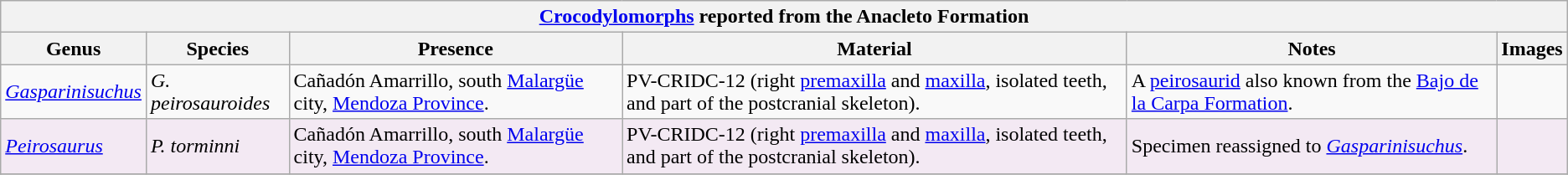<table class="wikitable" align="center">
<tr>
<th colspan="6" align="center"><strong><a href='#'>Crocodylomorphs</a> reported from the Anacleto Formation</strong></th>
</tr>
<tr>
<th>Genus</th>
<th>Species</th>
<th>Presence</th>
<th><strong>Material</strong></th>
<th>Notes</th>
<th>Images</th>
</tr>
<tr>
<td><em><a href='#'>Gasparinisuchus</a></em></td>
<td><em>G. peirosauroides</em></td>
<td>Cañadón Amarrillo, south <a href='#'>Malargüe</a> city, <a href='#'>Mendoza Province</a>.</td>
<td>PV-CRIDC-12 (right <a href='#'>premaxilla</a> and <a href='#'>maxilla</a>, isolated teeth, and part of the postcranial skeleton).</td>
<td>A <a href='#'>peirosaurid</a> also known from the <a href='#'>Bajo de la Carpa Formation</a>.</td>
<td></td>
</tr>
<tr>
<td style="background:#f3e9f3;"><em><a href='#'>Peirosaurus</a></em></td>
<td style="background:#f3e9f3;"><em>P. torminni</em></td>
<td style="background:#f3e9f3;">Cañadón Amarrillo, south <a href='#'>Malargüe</a> city, <a href='#'>Mendoza Province</a>.</td>
<td style="background:#f3e9f3;">PV-CRIDC-12 (right <a href='#'>premaxilla</a> and <a href='#'>maxilla</a>, isolated teeth, and part of the postcranial skeleton).</td>
<td style="background:#f3e9f3;">Specimen reassigned to <em><a href='#'>Gasparinisuchus</a></em>.</td>
<td style="background:#f3e9f3;"></td>
</tr>
<tr>
</tr>
</table>
